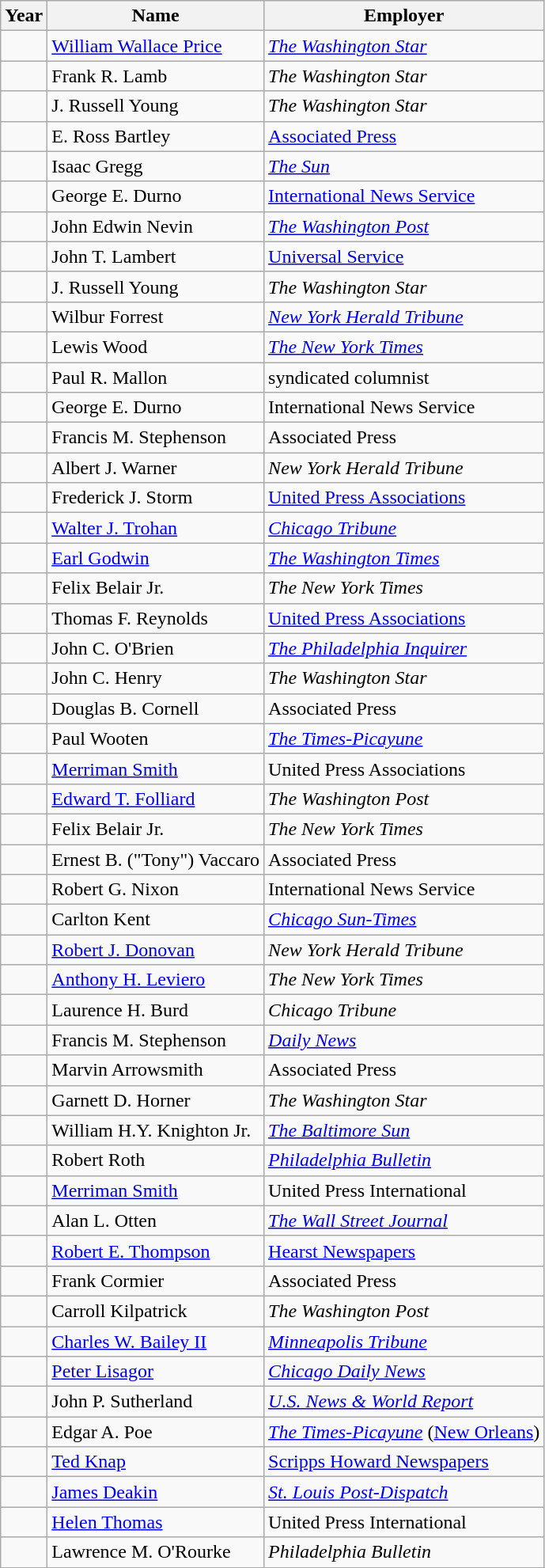<table class="wikitable sortable">
<tr>
<th scope="col">Year</th>
<th scope="col">Name</th>
<th scope="col">Employer</th>
</tr>
<tr>
<td style="white-space: nowrap;"></td>
<td><a href='#'>William Wallace Price</a></td>
<td><em><a href='#'>The Washington Star</a></em></td>
</tr>
<tr>
<td></td>
<td>Frank R. Lamb</td>
<td><em>The Washington Star</em></td>
</tr>
<tr>
<td></td>
<td>J. Russell Young</td>
<td><em>The Washington Star</em></td>
</tr>
<tr>
<td></td>
<td>E. Ross Bartley</td>
<td><a href='#'>Associated Press</a></td>
</tr>
<tr>
<td></td>
<td>Isaac Gregg</td>
<td><em><a href='#'>The Sun</a></em></td>
</tr>
<tr>
<td></td>
<td>George E. Durno</td>
<td><a href='#'>International News Service</a></td>
</tr>
<tr>
<td></td>
<td>John Edwin Nevin</td>
<td><em><a href='#'>The Washington Post</a></em></td>
</tr>
<tr>
<td></td>
<td>John T. Lambert</td>
<td><a href='#'>Universal Service</a></td>
</tr>
<tr>
<td></td>
<td>J. Russell Young</td>
<td><em>The Washington Star</em></td>
</tr>
<tr>
<td></td>
<td>Wilbur Forrest</td>
<td><em><a href='#'>New York Herald Tribune</a></em></td>
</tr>
<tr>
<td></td>
<td>Lewis Wood</td>
<td><em><a href='#'>The New York Times</a></em></td>
</tr>
<tr>
<td></td>
<td>Paul R. Mallon</td>
<td>syndicated columnist</td>
</tr>
<tr>
<td></td>
<td>George E. Durno</td>
<td>International News Service</td>
</tr>
<tr>
<td></td>
<td>Francis M. Stephenson</td>
<td>Associated Press</td>
</tr>
<tr>
<td></td>
<td>Albert J. Warner</td>
<td><em>New York Herald Tribune</em></td>
</tr>
<tr>
<td></td>
<td>Frederick J. Storm</td>
<td><a href='#'>United Press Associations</a></td>
</tr>
<tr>
<td></td>
<td><a href='#'>Walter J. Trohan</a></td>
<td><em><a href='#'>Chicago Tribune</a></em></td>
</tr>
<tr>
<td></td>
<td><a href='#'>Earl Godwin</a></td>
<td><em><a href='#'>The Washington Times</a></em></td>
</tr>
<tr>
<td></td>
<td>Felix Belair Jr.</td>
<td><em>The New York Times</em></td>
</tr>
<tr>
<td></td>
<td>Thomas F. Reynolds</td>
<td><a href='#'>United Press Associations</a></td>
</tr>
<tr>
<td></td>
<td>John C. O'Brien</td>
<td><em><a href='#'>The Philadelphia Inquirer</a></em></td>
</tr>
<tr>
<td></td>
<td>John C. Henry</td>
<td><em>The Washington Star</em></td>
</tr>
<tr>
<td></td>
<td>Douglas B. Cornell</td>
<td>Associated Press</td>
</tr>
<tr>
<td></td>
<td>Paul Wooten</td>
<td><em><a href='#'>The Times-Picayune</a></em></td>
</tr>
<tr>
<td></td>
<td><a href='#'>Merriman Smith</a></td>
<td>United Press Associations</td>
</tr>
<tr>
<td></td>
<td><a href='#'>Edward T. Folliard</a></td>
<td><em>The Washington Post</em></td>
</tr>
<tr>
<td></td>
<td>Felix Belair Jr.</td>
<td><em>The New York Times</em></td>
</tr>
<tr>
<td></td>
<td>Ernest B. ("Tony") Vaccaro</td>
<td>Associated Press</td>
</tr>
<tr>
<td></td>
<td>Robert G. Nixon</td>
<td>International News Service</td>
</tr>
<tr>
<td></td>
<td>Carlton Kent</td>
<td><em><a href='#'>Chicago Sun-Times</a></em></td>
</tr>
<tr>
<td></td>
<td><a href='#'>Robert J. Donovan</a></td>
<td><em>New York Herald Tribune</em></td>
</tr>
<tr>
<td></td>
<td><a href='#'>Anthony H. Leviero</a></td>
<td><em>The New York Times</em></td>
</tr>
<tr>
<td></td>
<td>Laurence H. Burd</td>
<td><em>Chicago Tribune</em></td>
</tr>
<tr>
<td></td>
<td>Francis M. Stephenson</td>
<td><em><a href='#'>Daily News</a></em></td>
</tr>
<tr>
<td></td>
<td>Marvin Arrowsmith</td>
<td>Associated Press</td>
</tr>
<tr>
<td></td>
<td>Garnett D. Horner</td>
<td><em>The Washington Star</em></td>
</tr>
<tr>
<td></td>
<td>William H.Y. Knighton Jr.</td>
<td><em><a href='#'>The Baltimore Sun</a></em></td>
</tr>
<tr>
<td></td>
<td>Robert Roth</td>
<td><em><a href='#'>Philadelphia Bulletin</a></em></td>
</tr>
<tr>
<td></td>
<td><a href='#'>Merriman Smith</a></td>
<td>United Press International</td>
</tr>
<tr>
<td></td>
<td>Alan L. Otten</td>
<td><em><a href='#'>The Wall Street Journal</a></em></td>
</tr>
<tr>
<td></td>
<td><a href='#'>Robert E. Thompson</a></td>
<td><a href='#'>Hearst Newspapers</a></td>
</tr>
<tr>
<td></td>
<td>Frank Cormier</td>
<td>Associated Press</td>
</tr>
<tr>
<td></td>
<td>Carroll Kilpatrick</td>
<td><em>The Washington Post</em></td>
</tr>
<tr>
<td></td>
<td><a href='#'>Charles W. Bailey II</a></td>
<td><em><a href='#'>Minneapolis Tribune</a></em></td>
</tr>
<tr>
<td></td>
<td><a href='#'>Peter Lisagor</a></td>
<td><em><a href='#'>Chicago Daily News</a></em></td>
</tr>
<tr>
<td></td>
<td>John P. Sutherland</td>
<td><em><a href='#'>U.S. News & World Report</a></em></td>
</tr>
<tr>
<td></td>
<td>Edgar A. Poe</td>
<td><em><a href='#'>The Times-Picayune</a></em> (<a href='#'>New Orleans</a>)</td>
</tr>
<tr>
<td></td>
<td><a href='#'>Ted Knap</a></td>
<td><a href='#'>Scripps Howard Newspapers</a></td>
</tr>
<tr>
<td></td>
<td><a href='#'>James Deakin</a></td>
<td><em><a href='#'>St. Louis Post-Dispatch</a></em></td>
</tr>
<tr>
<td></td>
<td><a href='#'>Helen Thomas</a></td>
<td>United Press International</td>
</tr>
<tr>
<td></td>
<td>Lawrence M. O'Rourke</td>
<td><em>Philadelphia Bulletin</em></td>
</tr>
</table>
